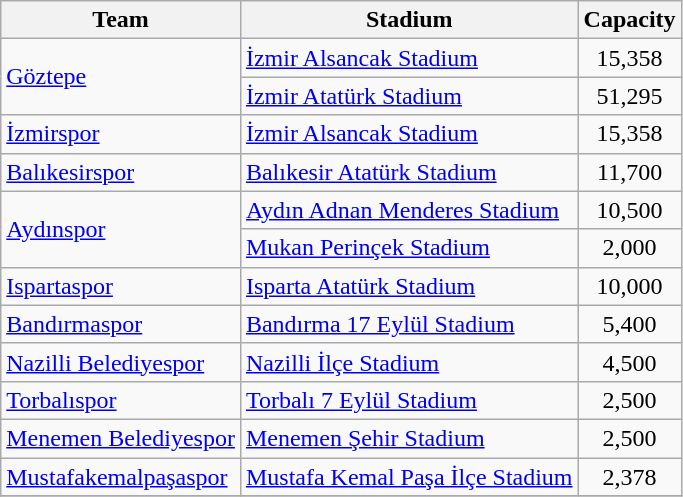<table class="wikitable">
<tr>
<th>Team</th>
<th>Stadium</th>
<th>Capacity</th>
</tr>
<tr>
<td rowspan="2"><a href='#'>Göztepe</a></td>
<td><a href='#'>İzmir Alsancak Stadium</a></td>
<td align="center">15,358</td>
</tr>
<tr>
<td><a href='#'>İzmir Atatürk Stadium</a></td>
<td align="center">51,295</td>
</tr>
<tr>
<td><a href='#'>İzmirspor</a></td>
<td><a href='#'>İzmir Alsancak Stadium</a></td>
<td align="center">15,358</td>
</tr>
<tr>
<td><a href='#'>Balıkesirspor</a></td>
<td><a href='#'>Balıkesir Atatürk Stadium</a></td>
<td align="center">11,700</td>
</tr>
<tr>
<td rowspan="2"><a href='#'>Aydınspor</a></td>
<td><a href='#'>Aydın Adnan Menderes Stadium</a></td>
<td align="center">10,500</td>
</tr>
<tr>
<td><a href='#'>Mukan Perinçek Stadium</a></td>
<td align="center">2,000</td>
</tr>
<tr>
<td><a href='#'>Ispartaspor</a></td>
<td><a href='#'>Isparta Atatürk Stadium</a></td>
<td align="center">10,000</td>
</tr>
<tr>
<td><a href='#'>Bandırmaspor</a></td>
<td><a href='#'>Bandırma 17 Eylül Stadium</a></td>
<td align="center">5,400</td>
</tr>
<tr>
<td><a href='#'>Nazilli Belediyespor</a></td>
<td><a href='#'>Nazilli İlçe Stadium</a></td>
<td align="center">4,500</td>
</tr>
<tr>
<td><a href='#'>Torbalıspor</a></td>
<td><a href='#'>Torbalı 7 Eylül Stadium</a></td>
<td align="center">2,500</td>
</tr>
<tr>
<td><a href='#'>Menemen Belediyespor</a></td>
<td><a href='#'>Menemen Şehir Stadium</a></td>
<td align="center">2,500</td>
</tr>
<tr>
<td><a href='#'>Mustafakemalpaşaspor</a></td>
<td><a href='#'>Mustafa Kemal Paşa İlçe Stadium</a></td>
<td align="center">2,378</td>
</tr>
<tr>
</tr>
</table>
